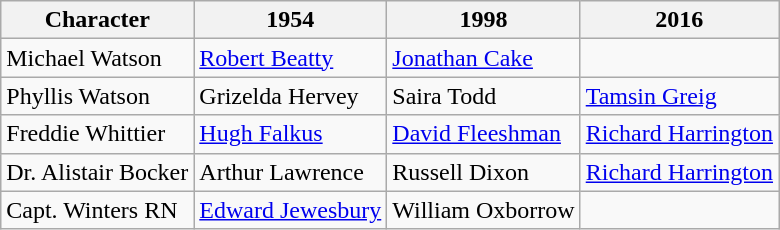<table class="wikitable">
<tr>
<th>Character</th>
<th>1954</th>
<th>1998</th>
<th>2016</th>
</tr>
<tr>
<td>Michael Watson</td>
<td><a href='#'>Robert Beatty</a></td>
<td><a href='#'>Jonathan Cake</a></td>
<td></td>
</tr>
<tr>
<td>Phyllis Watson</td>
<td>Grizelda Hervey</td>
<td>Saira Todd</td>
<td><a href='#'>Tamsin Greig</a></td>
</tr>
<tr>
<td>Freddie Whittier</td>
<td><a href='#'>Hugh Falkus</a></td>
<td><a href='#'>David Fleeshman</a></td>
<td><a href='#'>Richard Harrington</a></td>
</tr>
<tr>
<td>Dr. Alistair Bocker</td>
<td>Arthur Lawrence</td>
<td>Russell Dixon</td>
<td><a href='#'>Richard Harrington</a></td>
</tr>
<tr>
<td>Capt. Winters RN</td>
<td><a href='#'>Edward Jewesbury</a></td>
<td>William Oxborrow</td>
</tr>
</table>
